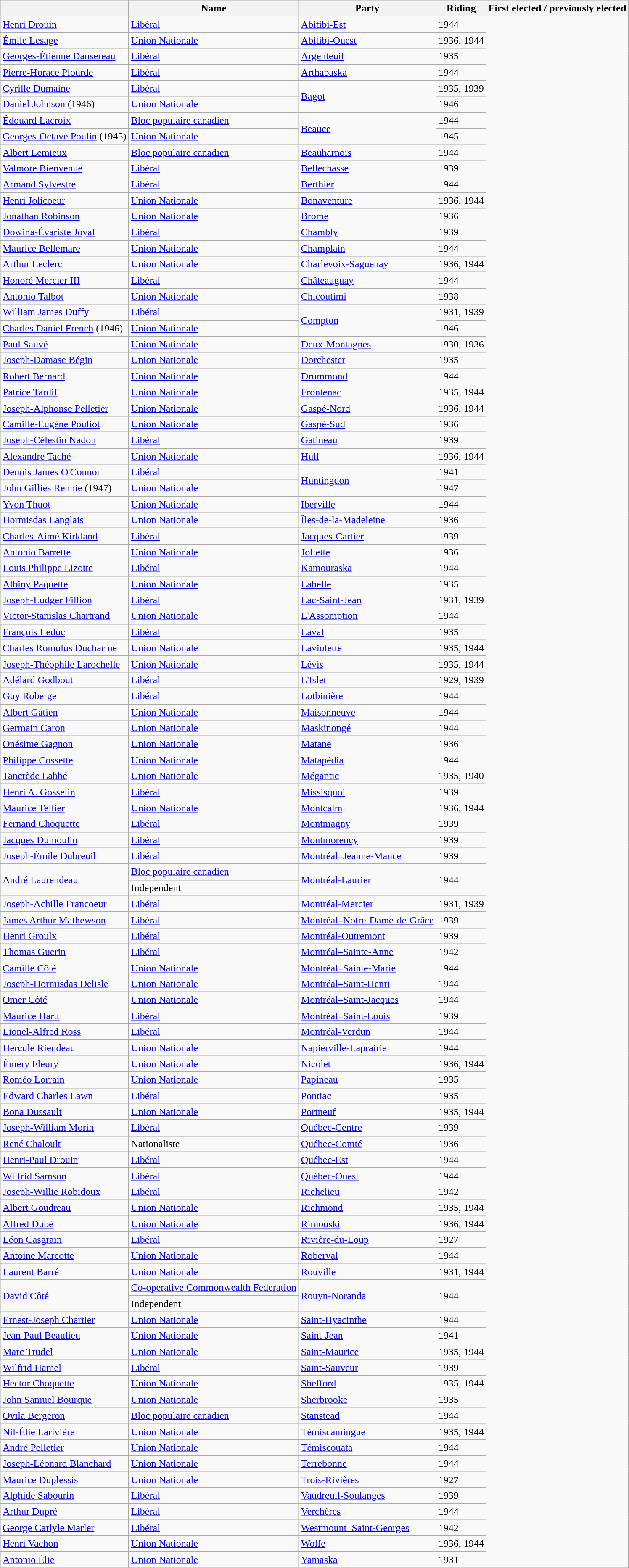<table class="wikitable sortable">
<tr>
<th></th>
<th>Name</th>
<th>Party</th>
<th>Riding</th>
<th>First elected / previously elected</th>
</tr>
<tr>
<td><a href='#'>Henri Drouin</a></td>
<td><a href='#'>Libéral</a></td>
<td><a href='#'>Abitibi-Est</a></td>
<td>1944</td>
</tr>
<tr>
<td><a href='#'>Émile Lesage</a></td>
<td><a href='#'>Union Nationale</a></td>
<td><a href='#'>Abitibi-Ouest</a></td>
<td>1936, 1944</td>
</tr>
<tr>
<td><a href='#'>Georges-Étienne Dansereau</a></td>
<td><a href='#'>Libéral</a></td>
<td><a href='#'>Argenteuil</a></td>
<td>1935</td>
</tr>
<tr>
<td><a href='#'>Pierre-Horace Plourde</a></td>
<td><a href='#'>Libéral</a></td>
<td><a href='#'>Arthabaska</a></td>
<td>1944</td>
</tr>
<tr>
<td><a href='#'>Cyrille Dumaine</a></td>
<td><a href='#'>Libéral</a></td>
<td rowspan=2><a href='#'>Bagot</a></td>
<td>1935, 1939</td>
</tr>
<tr>
<td><a href='#'>Daniel Johnson</a> (1946)</td>
<td><a href='#'>Union Nationale</a></td>
<td>1946</td>
</tr>
<tr>
<td><a href='#'>Édouard Lacroix</a></td>
<td><a href='#'>Bloc populaire canadien</a></td>
<td rowspan=2><a href='#'>Beauce</a></td>
<td>1944</td>
</tr>
<tr>
<td><a href='#'>Georges-Octave Poulin</a> (1945)</td>
<td><a href='#'>Union Nationale</a></td>
<td>1945</td>
</tr>
<tr>
<td><a href='#'>Albert Lemieux</a></td>
<td><a href='#'>Bloc populaire canadien</a></td>
<td><a href='#'>Beauharnois</a></td>
<td>1944</td>
</tr>
<tr>
<td><a href='#'>Valmore Bienvenue</a></td>
<td><a href='#'>Libéral</a></td>
<td><a href='#'>Bellechasse</a></td>
<td>1939</td>
</tr>
<tr>
<td><a href='#'>Armand Sylvestre</a></td>
<td><a href='#'>Libéral</a></td>
<td><a href='#'>Berthier</a></td>
<td>1944</td>
</tr>
<tr>
<td><a href='#'>Henri Jolicoeur</a></td>
<td><a href='#'>Union Nationale</a></td>
<td><a href='#'>Bonaventure</a></td>
<td>1936, 1944</td>
</tr>
<tr>
<td><a href='#'>Jonathan Robinson</a></td>
<td><a href='#'>Union Nationale</a></td>
<td><a href='#'>Brome</a></td>
<td>1936</td>
</tr>
<tr>
<td><a href='#'>Dowina-Évariste Joyal</a></td>
<td><a href='#'>Libéral</a></td>
<td><a href='#'>Chambly</a></td>
<td>1939</td>
</tr>
<tr>
<td><a href='#'>Maurice Bellemare</a></td>
<td><a href='#'>Union Nationale</a></td>
<td><a href='#'>Champlain</a></td>
<td>1944</td>
</tr>
<tr>
<td><a href='#'>Arthur Leclerc</a></td>
<td><a href='#'>Union Nationale</a></td>
<td><a href='#'>Charlevoix-Saguenay</a></td>
<td>1936, 1944</td>
</tr>
<tr>
<td><a href='#'>Honoré Mercier III</a></td>
<td><a href='#'>Libéral</a></td>
<td><a href='#'>Châteauguay</a></td>
<td>1944</td>
</tr>
<tr>
<td><a href='#'>Antonio Talbot</a></td>
<td><a href='#'>Union Nationale</a></td>
<td><a href='#'>Chicoutimi</a></td>
<td>1938</td>
</tr>
<tr>
<td><a href='#'>William James Duffy</a></td>
<td><a href='#'>Libéral</a></td>
<td rowspan=2><a href='#'>Compton</a></td>
<td>1931, 1939</td>
</tr>
<tr>
<td><a href='#'>Charles Daniel French</a> (1946)</td>
<td><a href='#'>Union Nationale</a></td>
<td>1946</td>
</tr>
<tr>
<td><a href='#'>Paul Sauvé</a></td>
<td><a href='#'>Union Nationale</a></td>
<td><a href='#'>Deux-Montagnes</a></td>
<td>1930, 1936</td>
</tr>
<tr>
<td><a href='#'>Joseph-Damase Bégin</a></td>
<td><a href='#'>Union Nationale</a></td>
<td><a href='#'>Dorchester</a></td>
<td>1935</td>
</tr>
<tr>
<td><a href='#'>Robert Bernard</a></td>
<td><a href='#'>Union Nationale</a></td>
<td><a href='#'>Drummond</a></td>
<td>1944</td>
</tr>
<tr>
<td><a href='#'>Patrice Tardif</a></td>
<td><a href='#'>Union Nationale</a></td>
<td><a href='#'>Frontenac</a></td>
<td>1935, 1944</td>
</tr>
<tr>
<td><a href='#'>Joseph-Alphonse Pelletier</a></td>
<td><a href='#'>Union Nationale</a></td>
<td><a href='#'>Gaspé-Nord</a></td>
<td>1936, 1944</td>
</tr>
<tr>
<td><a href='#'>Camille-Eugène Pouliot</a></td>
<td><a href='#'>Union Nationale</a></td>
<td><a href='#'>Gaspé-Sud</a></td>
<td>1936</td>
</tr>
<tr>
<td><a href='#'>Joseph-Célestin Nadon</a></td>
<td><a href='#'>Libéral</a></td>
<td><a href='#'>Gatineau</a></td>
<td>1939</td>
</tr>
<tr>
<td><a href='#'>Alexandre Taché</a></td>
<td><a href='#'>Union Nationale</a></td>
<td><a href='#'>Hull</a></td>
<td>1936, 1944</td>
</tr>
<tr>
<td><a href='#'>Dennis James O'Connor</a></td>
<td><a href='#'>Libéral</a></td>
<td rowspan=2><a href='#'>Huntingdon</a></td>
<td>1941</td>
</tr>
<tr>
<td><a href='#'>John Gillies Rennie</a> (1947)</td>
<td><a href='#'>Union Nationale</a></td>
<td>1947</td>
</tr>
<tr>
<td><a href='#'>Yvon Thuot</a></td>
<td><a href='#'>Union Nationale</a></td>
<td><a href='#'>Iberville</a></td>
<td>1944</td>
</tr>
<tr>
<td><a href='#'>Hormisdas Langlais</a></td>
<td><a href='#'>Union Nationale</a></td>
<td><a href='#'>Îles-de-la-Madeleine</a></td>
<td>1936</td>
</tr>
<tr>
<td><a href='#'>Charles-Aimé Kirkland</a></td>
<td><a href='#'>Libéral</a></td>
<td><a href='#'>Jacques-Cartier</a></td>
<td>1939</td>
</tr>
<tr>
<td><a href='#'>Antonio Barrette</a></td>
<td><a href='#'>Union Nationale</a></td>
<td><a href='#'>Joliette</a></td>
<td>1936</td>
</tr>
<tr>
<td><a href='#'>Louis Philippe Lizotte</a></td>
<td><a href='#'>Libéral</a></td>
<td><a href='#'>Kamouraska</a></td>
<td>1944</td>
</tr>
<tr>
<td><a href='#'>Albiny Paquette</a></td>
<td><a href='#'>Union Nationale</a></td>
<td><a href='#'>Labelle</a></td>
<td>1935</td>
</tr>
<tr>
<td><a href='#'>Joseph-Ludger Fillion</a></td>
<td><a href='#'>Libéral</a></td>
<td><a href='#'>Lac-Saint-Jean</a></td>
<td>1931, 1939</td>
</tr>
<tr>
<td><a href='#'>Victor-Stanislas Chartrand</a></td>
<td><a href='#'>Union Nationale</a></td>
<td><a href='#'>L'Assomption</a></td>
<td>1944</td>
</tr>
<tr>
<td><a href='#'>François Leduc</a></td>
<td><a href='#'>Libéral</a></td>
<td><a href='#'>Laval</a></td>
<td>1935</td>
</tr>
<tr>
<td><a href='#'>Charles Romulus Ducharme</a></td>
<td><a href='#'>Union Nationale</a></td>
<td><a href='#'>Laviolette</a></td>
<td>1935, 1944</td>
</tr>
<tr>
<td><a href='#'>Joseph-Théophile Larochelle</a></td>
<td><a href='#'>Union Nationale</a></td>
<td><a href='#'>Lévis</a></td>
<td>1935, 1944</td>
</tr>
<tr>
<td><a href='#'>Adélard Godbout</a></td>
<td><a href='#'>Libéral</a></td>
<td><a href='#'>L'Islet</a></td>
<td>1929, 1939</td>
</tr>
<tr>
<td><a href='#'>Guy Roberge</a></td>
<td><a href='#'>Libéral</a></td>
<td><a href='#'>Lotbinière</a></td>
<td>1944</td>
</tr>
<tr>
<td><a href='#'>Albert Gatien</a></td>
<td><a href='#'>Union Nationale</a></td>
<td><a href='#'>Maisonneuve</a></td>
<td>1944</td>
</tr>
<tr>
<td><a href='#'>Germain Caron</a></td>
<td><a href='#'>Union Nationale</a></td>
<td><a href='#'>Maskinongé</a></td>
<td>1944</td>
</tr>
<tr>
<td><a href='#'>Onésime Gagnon</a></td>
<td><a href='#'>Union Nationale</a></td>
<td><a href='#'>Matane</a></td>
<td>1936</td>
</tr>
<tr>
<td><a href='#'>Philippe Cossette</a></td>
<td><a href='#'>Union Nationale</a></td>
<td><a href='#'>Matapédia</a></td>
<td>1944</td>
</tr>
<tr>
<td><a href='#'>Tancrède Labbé</a></td>
<td><a href='#'>Union Nationale</a></td>
<td><a href='#'>Mégantic</a></td>
<td>1935, 1940</td>
</tr>
<tr>
<td><a href='#'>Henri A. Gosselin</a></td>
<td><a href='#'>Libéral</a></td>
<td><a href='#'>Missisquoi</a></td>
<td>1939</td>
</tr>
<tr>
<td><a href='#'>Maurice Tellier</a></td>
<td><a href='#'>Union Nationale</a></td>
<td><a href='#'>Montcalm</a></td>
<td>1936, 1944</td>
</tr>
<tr>
<td><a href='#'>Fernand Choquette</a></td>
<td><a href='#'>Libéral</a></td>
<td><a href='#'>Montmagny</a></td>
<td>1939</td>
</tr>
<tr>
<td><a href='#'>Jacques Dumoulin</a></td>
<td><a href='#'>Libéral</a></td>
<td><a href='#'>Montmorency</a></td>
<td>1939</td>
</tr>
<tr>
<td><a href='#'>Joseph-Émile Dubreuil</a></td>
<td><a href='#'>Libéral</a></td>
<td><a href='#'>Montréal–Jeanne-Mance</a></td>
<td>1939</td>
</tr>
<tr>
<td rowspan=2><a href='#'>André Laurendeau</a></td>
<td><a href='#'>Bloc populaire canadien</a></td>
<td rowspan=2><a href='#'>Montréal-Laurier</a></td>
<td rowspan=2>1944</td>
</tr>
<tr>
<td>Independent</td>
</tr>
<tr>
<td><a href='#'>Joseph-Achille Francoeur</a></td>
<td><a href='#'>Libéral</a></td>
<td><a href='#'>Montréal-Mercier</a></td>
<td>1931, 1939</td>
</tr>
<tr>
<td><a href='#'>James Arthur Mathewson</a></td>
<td><a href='#'>Libéral</a></td>
<td><a href='#'>Montréal–Notre-Dame-de-Grâce</a></td>
<td>1939</td>
</tr>
<tr>
<td><a href='#'>Henri Groulx</a></td>
<td><a href='#'>Libéral</a></td>
<td><a href='#'>Montréal-Outremont</a></td>
<td>1939</td>
</tr>
<tr>
<td><a href='#'>Thomas Guerin</a></td>
<td><a href='#'>Libéral</a></td>
<td><a href='#'>Montréal–Sainte-Anne</a></td>
<td>1942</td>
</tr>
<tr>
<td><a href='#'>Camille Côté</a></td>
<td><a href='#'>Union Nationale</a></td>
<td><a href='#'>Montréal–Sainte-Marie</a></td>
<td>1944</td>
</tr>
<tr>
<td><a href='#'>Joseph-Hormisdas Delisle</a></td>
<td><a href='#'>Union Nationale</a></td>
<td><a href='#'>Montréal–Saint-Henri</a></td>
<td>1944</td>
</tr>
<tr>
<td><a href='#'>Omer Côté</a></td>
<td><a href='#'>Union Nationale</a></td>
<td><a href='#'>Montréal–Saint-Jacques</a></td>
<td>1944</td>
</tr>
<tr>
<td><a href='#'>Maurice Hartt</a></td>
<td><a href='#'>Libéral</a></td>
<td><a href='#'>Montréal–Saint-Louis</a></td>
<td>1939</td>
</tr>
<tr>
<td><a href='#'>Lionel-Alfred Ross</a></td>
<td><a href='#'>Libéral</a></td>
<td><a href='#'>Montréal-Verdun</a></td>
<td>1944</td>
</tr>
<tr>
<td><a href='#'>Hercule Riendeau</a></td>
<td><a href='#'>Union Nationale</a></td>
<td><a href='#'>Napierville-Laprairie</a></td>
<td>1944</td>
</tr>
<tr>
<td><a href='#'>Émery Fleury</a></td>
<td><a href='#'>Union Nationale</a></td>
<td><a href='#'>Nicolet</a></td>
<td>1936, 1944</td>
</tr>
<tr>
<td><a href='#'>Roméo Lorrain</a></td>
<td><a href='#'>Union Nationale</a></td>
<td><a href='#'>Papineau</a></td>
<td>1935</td>
</tr>
<tr>
<td><a href='#'>Edward Charles Lawn</a></td>
<td><a href='#'>Libéral</a></td>
<td><a href='#'>Pontiac</a></td>
<td>1935</td>
</tr>
<tr>
<td><a href='#'>Bona Dussault</a></td>
<td><a href='#'>Union Nationale</a></td>
<td><a href='#'>Portneuf</a></td>
<td>1935, 1944</td>
</tr>
<tr>
<td><a href='#'>Joseph-William Morin</a></td>
<td><a href='#'>Libéral</a></td>
<td><a href='#'>Québec-Centre</a></td>
<td>1939</td>
</tr>
<tr>
<td><a href='#'>René Chaloult</a></td>
<td>Nationaliste</td>
<td><a href='#'>Québec-Comté</a></td>
<td>1936</td>
</tr>
<tr>
<td><a href='#'>Henri-Paul Drouin</a></td>
<td><a href='#'>Libéral</a></td>
<td><a href='#'>Québec-Est</a></td>
<td>1944</td>
</tr>
<tr>
<td><a href='#'>Wilfrid Samson</a></td>
<td><a href='#'>Libéral</a></td>
<td><a href='#'>Québec-Ouest</a></td>
<td>1944</td>
</tr>
<tr>
<td><a href='#'>Joseph-Willie Robidoux</a></td>
<td><a href='#'>Libéral</a></td>
<td><a href='#'>Richelieu</a></td>
<td>1942</td>
</tr>
<tr>
<td><a href='#'>Albert Goudreau</a></td>
<td><a href='#'>Union Nationale</a></td>
<td><a href='#'>Richmond</a></td>
<td>1935, 1944</td>
</tr>
<tr>
<td><a href='#'>Alfred Dubé</a></td>
<td><a href='#'>Union Nationale</a></td>
<td><a href='#'>Rimouski</a></td>
<td>1936, 1944</td>
</tr>
<tr>
<td><a href='#'>Léon Casgrain</a></td>
<td><a href='#'>Libéral</a></td>
<td><a href='#'>Rivière-du-Loup</a></td>
<td>1927</td>
</tr>
<tr>
<td><a href='#'>Antoine Marcotte</a></td>
<td><a href='#'>Union Nationale</a></td>
<td><a href='#'>Roberval</a></td>
<td>1944</td>
</tr>
<tr>
<td><a href='#'>Laurent Barré</a></td>
<td><a href='#'>Union Nationale</a></td>
<td><a href='#'>Rouville</a></td>
<td>1931, 1944</td>
</tr>
<tr>
<td rowspan=2><a href='#'>David Côté</a></td>
<td><a href='#'>Co-operative Commonwealth Federation</a></td>
<td rowspan=2><a href='#'>Rouyn-Noranda</a></td>
<td rowspan=2>1944</td>
</tr>
<tr>
<td>Independent</td>
</tr>
<tr>
<td><a href='#'>Ernest-Joseph Chartier</a></td>
<td><a href='#'>Union Nationale</a></td>
<td><a href='#'>Saint-Hyacinthe</a></td>
<td>1944</td>
</tr>
<tr>
<td><a href='#'>Jean-Paul Beaulieu</a></td>
<td><a href='#'>Union Nationale</a></td>
<td><a href='#'>Saint-Jean</a></td>
<td>1941</td>
</tr>
<tr>
<td><a href='#'>Marc Trudel</a></td>
<td><a href='#'>Union Nationale</a></td>
<td><a href='#'>Saint-Maurice</a></td>
<td>1935, 1944</td>
</tr>
<tr>
<td><a href='#'>Wilfrid Hamel</a></td>
<td><a href='#'>Libéral</a></td>
<td><a href='#'>Saint-Sauveur</a></td>
<td>1939</td>
</tr>
<tr>
<td><a href='#'>Hector Choquette</a></td>
<td><a href='#'>Union Nationale</a></td>
<td><a href='#'>Shefford</a></td>
<td>1935, 1944</td>
</tr>
<tr>
<td><a href='#'>John Samuel Bourque</a></td>
<td><a href='#'>Union Nationale</a></td>
<td><a href='#'>Sherbrooke</a></td>
<td>1935</td>
</tr>
<tr>
<td><a href='#'>Ovila Bergeron</a></td>
<td><a href='#'>Bloc populaire canadien</a></td>
<td><a href='#'>Stanstead</a></td>
<td>1944</td>
</tr>
<tr>
<td><a href='#'>Nil-Élie Larivière</a></td>
<td><a href='#'>Union Nationale</a></td>
<td><a href='#'>Témiscamingue</a></td>
<td>1935, 1944</td>
</tr>
<tr>
<td><a href='#'>André Pelletier</a></td>
<td><a href='#'>Union Nationale</a></td>
<td><a href='#'>Témiscouata</a></td>
<td>1944</td>
</tr>
<tr>
<td><a href='#'>Joseph-Léonard Blanchard</a></td>
<td><a href='#'>Union Nationale</a></td>
<td><a href='#'>Terrebonne</a></td>
<td>1944</td>
</tr>
<tr>
<td><a href='#'>Maurice Duplessis</a></td>
<td><a href='#'>Union Nationale</a></td>
<td><a href='#'>Trois-Rivières</a></td>
<td>1927</td>
</tr>
<tr>
<td><a href='#'>Alphide Sabourin</a></td>
<td><a href='#'>Libéral</a></td>
<td><a href='#'>Vaudreuil-Soulanges</a></td>
<td>1939</td>
</tr>
<tr>
<td><a href='#'>Arthur Dupré</a></td>
<td><a href='#'>Libéral</a></td>
<td><a href='#'>Verchères</a></td>
<td>1944</td>
</tr>
<tr>
<td><a href='#'>George Carlyle Marler</a></td>
<td><a href='#'>Libéral</a></td>
<td><a href='#'>Westmount–Saint-Georges</a></td>
<td>1942</td>
</tr>
<tr>
<td><a href='#'>Henri Vachon</a></td>
<td><a href='#'>Union Nationale</a></td>
<td><a href='#'>Wolfe</a></td>
<td>1936, 1944</td>
</tr>
<tr>
<td><a href='#'>Antonio Élie</a></td>
<td><a href='#'>Union Nationale</a></td>
<td><a href='#'>Yamaska</a></td>
<td>1931</td>
</tr>
</table>
